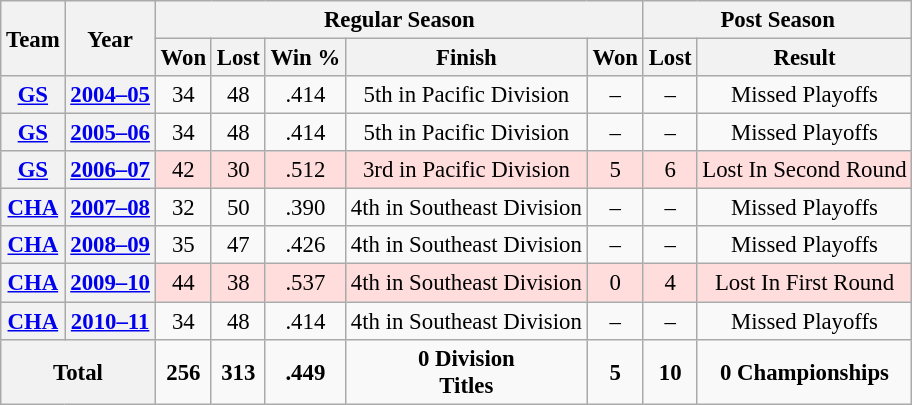<table class="wikitable" style="font-size: 95%; text-align:center;">
<tr>
<th rowspan="2">Team</th>
<th rowspan="2">Year</th>
<th colspan="5">Regular Season</th>
<th colspan="4">Post Season</th>
</tr>
<tr>
<th>Won</th>
<th>Lost</th>
<th>Win %</th>
<th>Finish</th>
<th>Won</th>
<th>Lost</th>
<th>Result</th>
</tr>
<tr>
<th><a href='#'>GS</a></th>
<th><a href='#'>2004–05</a></th>
<td>34</td>
<td>48</td>
<td>.414</td>
<td>5th in Pacific Division</td>
<td>–</td>
<td>–</td>
<td>Missed Playoffs</td>
</tr>
<tr>
<th><a href='#'>GS</a></th>
<th><a href='#'>2005–06</a></th>
<td>34</td>
<td>48</td>
<td>.414</td>
<td>5th in Pacific Division</td>
<td>–</td>
<td>–</td>
<td>Missed Playoffs</td>
</tr>
<tr ! style="background:#fdd;">
<th><a href='#'>GS</a></th>
<th><a href='#'>2006–07</a></th>
<td>42</td>
<td>30</td>
<td>.512</td>
<td>3rd in Pacific Division</td>
<td>5</td>
<td>6</td>
<td>Lost In Second Round</td>
</tr>
<tr>
<th><a href='#'>CHA</a></th>
<th><a href='#'>2007–08</a></th>
<td>32</td>
<td>50</td>
<td>.390</td>
<td>4th in Southeast Division</td>
<td>–</td>
<td>–</td>
<td>Missed Playoffs</td>
</tr>
<tr>
<th><a href='#'>CHA</a></th>
<th><a href='#'>2008–09</a></th>
<td>35</td>
<td>47</td>
<td>.426</td>
<td>4th in Southeast Division</td>
<td>–</td>
<td>–</td>
<td>Missed Playoffs</td>
</tr>
<tr ! style="background:#fdd;">
<th><a href='#'>CHA</a></th>
<th><a href='#'>2009–10</a></th>
<td>44</td>
<td>38</td>
<td>.537</td>
<td>4th in Southeast Division</td>
<td>0</td>
<td>4</td>
<td>Lost In First Round</td>
</tr>
<tr>
<th><a href='#'>CHA</a></th>
<th><a href='#'>2010–11</a></th>
<td>34</td>
<td>48</td>
<td>.414</td>
<td>4th in Southeast Division</td>
<td>–</td>
<td>–</td>
<td>Missed Playoffs</td>
</tr>
<tr>
<th colspan="2"><strong>Total</strong></th>
<td><strong>256</strong></td>
<td><strong>313</strong></td>
<td><strong>.449</strong></td>
<td><strong>0 Division<br>Titles</strong></td>
<td><strong>5</strong></td>
<td><strong>10</strong></td>
<td><strong>0 Championships</strong></td>
</tr>
</table>
